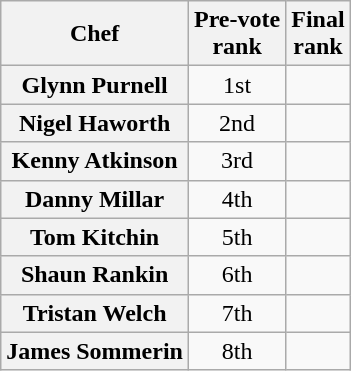<table class="wikitable sortable" style="text-align:center;">
<tr>
<th scope="col">Chef</th>
<th scope="col">Pre-vote<br>rank</th>
<th scope="col">Final<br>rank</th>
</tr>
<tr>
<th scope="row">Glynn Purnell</th>
<td>1st</td>
<td></td>
</tr>
<tr>
<th scope="row">Nigel Haworth</th>
<td>2nd</td>
<td></td>
</tr>
<tr>
<th scope="row">Kenny Atkinson</th>
<td>3rd</td>
<td></td>
</tr>
<tr>
<th scope="row">Danny Millar</th>
<td>4th</td>
<td></td>
</tr>
<tr>
<th scope="row">Tom Kitchin</th>
<td>5th</td>
<td></td>
</tr>
<tr>
<th scope="row">Shaun Rankin</th>
<td>6th</td>
<td></td>
</tr>
<tr>
<th scope="row">Tristan Welch</th>
<td>7th</td>
<td></td>
</tr>
<tr>
<th scope="row">James Sommerin</th>
<td>8th</td>
<td></td>
</tr>
</table>
